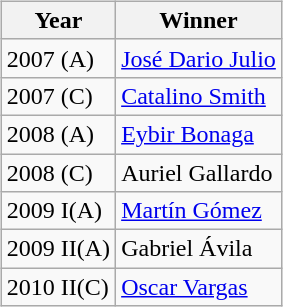<table>
<tr>
<td valign="top"><br><table class="wikitable">
<tr>
<th>Year</th>
<th>Winner</th>
</tr>
<tr>
<td>2007 (A)</td>
<td> <a href='#'>José Dario Julio</a></td>
</tr>
<tr>
<td>2007 (C)</td>
<td> <a href='#'>Catalino Smith</a></td>
</tr>
<tr>
<td>2008 (A)</td>
<td> <a href='#'>Eybir Bonaga</a></td>
</tr>
<tr>
<td>2008 (C)</td>
<td> Auriel Gallardo</td>
</tr>
<tr>
<td>2009 I(A)</td>
<td> <a href='#'>Martín Gómez</a></td>
</tr>
<tr>
<td>2009 II(A)</td>
<td> Gabriel Ávila</td>
</tr>
<tr>
<td>2010 II(C)</td>
<td> <a href='#'>Oscar Vargas</a></td>
</tr>
</table>
</td>
</tr>
</table>
